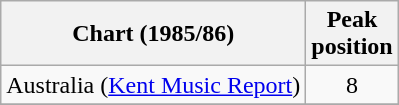<table class="wikitable sortable">
<tr>
<th>Chart (1985/86)</th>
<th>Peak<br>position</th>
</tr>
<tr>
<td>Australia (<a href='#'>Kent Music Report</a>)</td>
<td align="center">8</td>
</tr>
<tr>
</tr>
</table>
